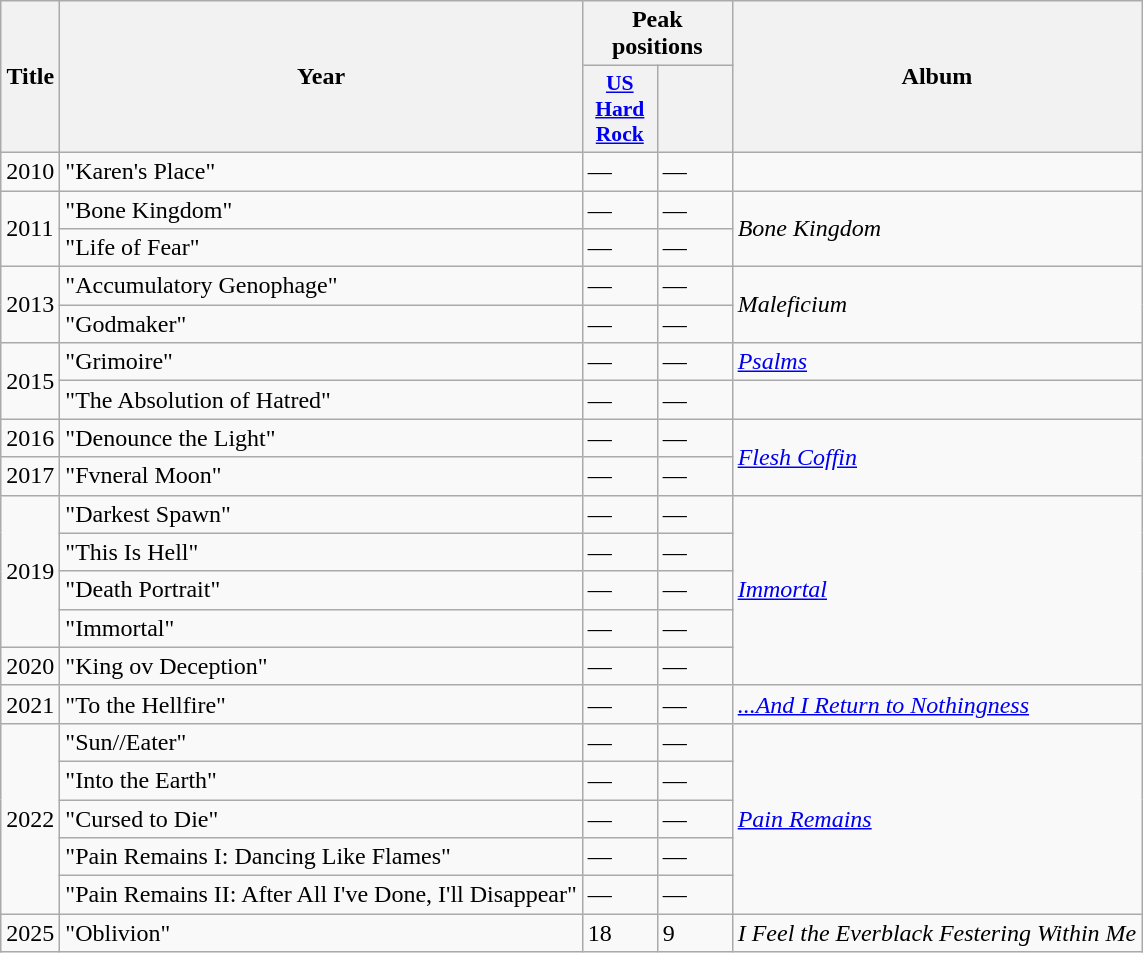<table class=wikitable>
<tr>
<th scope="col" rowspan="2">Title</th>
<th scope="col" rowspan="2">Year</th>
<th scope="col" colspan="2">Peak positions</th>
<th rowspan="2">Album</th>
</tr>
<tr>
<th scope="col" style="width:3em;font-size:90%;"><a href='#'>US Hard Rock</a></th>
<th scope="col" style="width:3em;font-size:90%;"></th>
</tr>
<tr>
<td>2010</td>
<td>"Karen's Place"</td>
<td>—</td>
<td>—</td>
<td></td>
</tr>
<tr>
<td rowspan="2">2011</td>
<td>"Bone Kingdom"</td>
<td>—</td>
<td>—</td>
<td rowspan="2"><em>Bone Kingdom</em></td>
</tr>
<tr>
<td>"Life of Fear"</td>
<td>—</td>
<td>—</td>
</tr>
<tr>
<td rowspan="2">2013</td>
<td>"Accumulatory Genophage"</td>
<td>—</td>
<td>—</td>
<td rowspan="2"><em>Maleficium</em></td>
</tr>
<tr>
<td>"Godmaker"</td>
<td>—</td>
<td>—</td>
</tr>
<tr>
<td rowspan="2">2015</td>
<td>"Grimoire"</td>
<td>—</td>
<td>—</td>
<td><em><a href='#'>Psalms</a></em></td>
</tr>
<tr>
<td>"The Absolution of Hatred"</td>
<td>—</td>
<td>—</td>
<td></td>
</tr>
<tr>
<td>2016</td>
<td>"Denounce the Light"</td>
<td>—</td>
<td>—</td>
<td rowspan="2"><em><a href='#'>Flesh Coffin</a></em></td>
</tr>
<tr>
<td>2017</td>
<td>"Fvneral Moon"</td>
<td>—</td>
<td>—</td>
</tr>
<tr>
<td rowspan="4">2019</td>
<td>"Darkest Spawn"</td>
<td>—</td>
<td>—</td>
<td rowspan="5"><em><a href='#'>Immortal</a></em></td>
</tr>
<tr>
<td>"This Is Hell"</td>
<td>—</td>
<td>—</td>
</tr>
<tr>
<td>"Death Portrait"</td>
<td>—</td>
<td>—</td>
</tr>
<tr>
<td>"Immortal"</td>
<td>—</td>
<td>—</td>
</tr>
<tr>
<td>2020</td>
<td>"King ov Deception"</td>
<td>—</td>
<td>—</td>
</tr>
<tr>
<td>2021</td>
<td>"To the Hellfire"</td>
<td>—</td>
<td>—</td>
<td><em><a href='#'>...And I Return to Nothingness</a></em></td>
</tr>
<tr>
<td rowspan="5">2022</td>
<td>"Sun//Eater"</td>
<td>—</td>
<td>—</td>
<td rowspan="5"><em><a href='#'>Pain Remains</a></em></td>
</tr>
<tr>
<td>"Into the Earth"</td>
<td>—</td>
<td>—</td>
</tr>
<tr>
<td>"Cursed to Die"</td>
<td>—</td>
<td>—</td>
</tr>
<tr>
<td>"Pain Remains I: Dancing Like Flames"</td>
<td>—</td>
<td>—</td>
</tr>
<tr>
<td>"Pain Remains II: After All I've Done, I'll Disappear"</td>
<td>—</td>
<td>—</td>
</tr>
<tr>
<td>2025</td>
<td>"Oblivion"</td>
<td>18</td>
<td>9</td>
<td><em>I Feel the Everblack Festering Within Me</em></td>
</tr>
</table>
